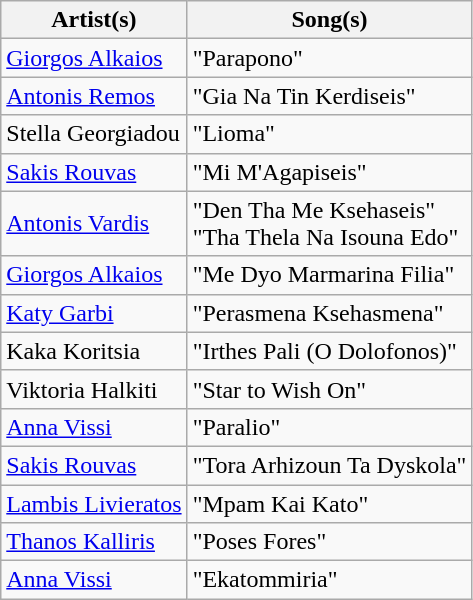<table class="wikitable">
<tr>
<th>Artist(s)</th>
<th>Song(s)</th>
</tr>
<tr>
<td><a href='#'>Giorgos Alkaios</a></td>
<td>"Parapono"</td>
</tr>
<tr>
<td><a href='#'>Antonis Remos</a></td>
<td>"Gia Na Tin Kerdiseis"</td>
</tr>
<tr>
<td>Stella Georgiadou</td>
<td>"Lioma"</td>
</tr>
<tr>
<td><a href='#'>Sakis Rouvas</a></td>
<td>"Mi M'Agapiseis"</td>
</tr>
<tr>
<td><a href='#'>Antonis Vardis</a></td>
<td>"Den Tha Me Ksehaseis" <br>"Tha Thela Na Isouna Edo"</td>
</tr>
<tr>
<td><a href='#'>Giorgos Alkaios</a></td>
<td>"Me Dyo Marmarina Filia"</td>
</tr>
<tr>
<td><a href='#'>Katy Garbi</a></td>
<td>"Perasmena Ksehasmena"</td>
</tr>
<tr>
<td>Kaka Koritsia</td>
<td>"Irthes Pali (O Dolofonos)"</td>
</tr>
<tr>
<td>Viktoria Halkiti</td>
<td>"Star to Wish On"</td>
</tr>
<tr>
<td><a href='#'>Anna Vissi</a></td>
<td>"Paralio"</td>
</tr>
<tr>
<td><a href='#'>Sakis Rouvas</a></td>
<td>"Tora Arhizoun Ta Dyskola"</td>
</tr>
<tr>
<td><a href='#'>Lambis Livieratos</a></td>
<td>"Mpam Kai Kato"</td>
</tr>
<tr>
<td><a href='#'>Thanos Kalliris</a></td>
<td>"Poses Fores"</td>
</tr>
<tr>
<td><a href='#'>Anna Vissi</a></td>
<td>"Ekatommiria"</td>
</tr>
</table>
